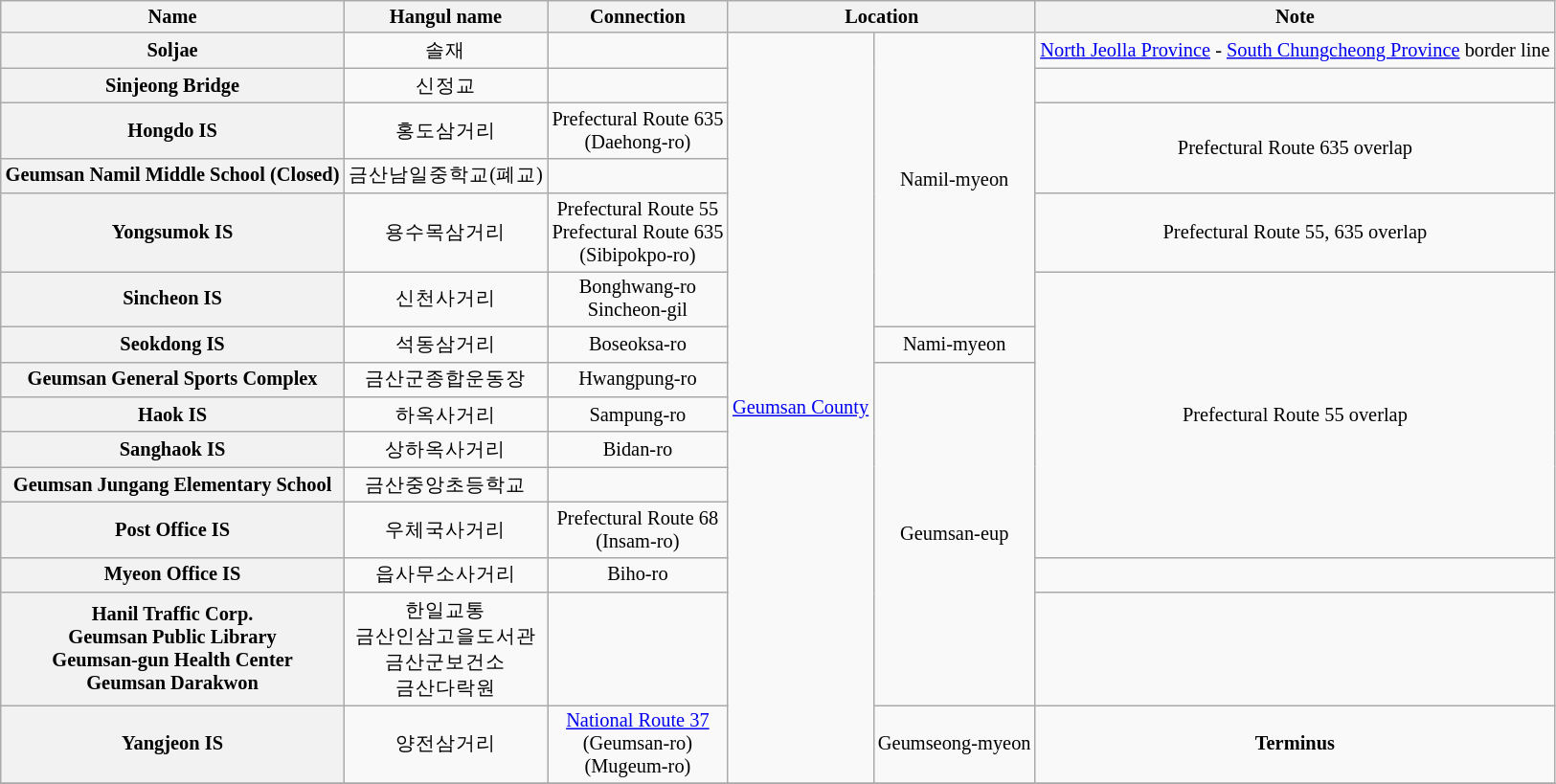<table class="wikitable" style="font-size: 85%; text-align: center;">
<tr>
<th>Name </th>
<th>Hangul name</th>
<th>Connection</th>
<th colspan="2">Location</th>
<th>Note</th>
</tr>
<tr>
<th>Soljae</th>
<td>솔재</td>
<td></td>
<td rowspan=15><a href='#'>Geumsan County</a></td>
<td rowspan=6>Namil-myeon</td>
<td><a href='#'>North Jeolla Province</a> - <a href='#'>South Chungcheong Province</a> border line</td>
</tr>
<tr>
<th>Sinjeong Bridge</th>
<td>신정교</td>
<td></td>
<td></td>
</tr>
<tr>
<th>Hongdo IS</th>
<td>홍도삼거리</td>
<td>Prefectural Route 635<br>(Daehong-ro)</td>
<td rowspan=2>Prefectural Route 635 overlap</td>
</tr>
<tr>
<th>Geumsan Namil Middle School (Closed)</th>
<td>금산남일중학교(폐교)</td>
<td></td>
</tr>
<tr>
<th>Yongsumok IS</th>
<td>용수목삼거리</td>
<td>Prefectural Route 55<br>Prefectural Route 635<br>(Sibipokpo-ro)</td>
<td>Prefectural Route 55, 635 overlap</td>
</tr>
<tr>
<th>Sincheon IS</th>
<td>신천사거리</td>
<td>Bonghwang-ro<br>Sincheon-gil</td>
<td rowspan=7>Prefectural Route 55 overlap</td>
</tr>
<tr>
<th>Seokdong IS</th>
<td>석동삼거리</td>
<td>Boseoksa-ro</td>
<td>Nami-myeon</td>
</tr>
<tr>
<th>Geumsan General Sports Complex</th>
<td>금산군종합운동장</td>
<td>Hwangpung-ro</td>
<td rowspan=7>Geumsan-eup</td>
</tr>
<tr>
<th>Haok IS</th>
<td>하옥사거리</td>
<td>Sampung-ro</td>
</tr>
<tr>
<th>Sanghaok IS</th>
<td>상하옥사거리</td>
<td>Bidan-ro</td>
</tr>
<tr>
<th>Geumsan Jungang Elementary School</th>
<td>금산중앙초등학교</td>
<td></td>
</tr>
<tr>
<th>Post Office IS</th>
<td>우체국사거리</td>
<td>Prefectural Route 68<br>(Insam-ro)</td>
</tr>
<tr>
<th>Myeon Office IS</th>
<td>읍사무소사거리</td>
<td>Biho-ro</td>
<td></td>
</tr>
<tr>
<th>Hanil Traffic Corp.<br>Geumsan Public Library<br>Geumsan-gun Health Center<br>Geumsan Darakwon</th>
<td>한일교통<br>금산인삼고을도서관<br>금산군보건소<br>금산다락원</td>
<td></td>
<td></td>
</tr>
<tr>
<th>Yangjeon IS</th>
<td>양전삼거리</td>
<td><a href='#'>National Route 37</a><br>(Geumsan-ro)<br>(Mugeum-ro)</td>
<td>Geumseong-myeon</td>
<td><strong>Terminus</strong></td>
</tr>
<tr>
</tr>
</table>
